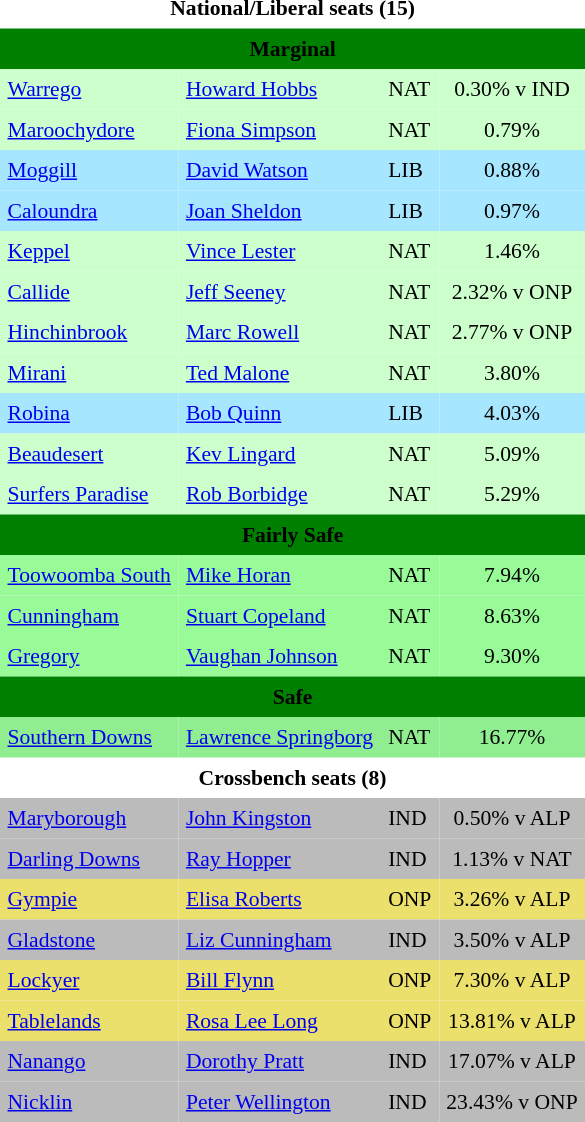<table class="toccolours" align="left" cellpadding="5" cellspacing="0" style="margin-right: .5em; margin-top:.4em;font-size: 90%;">
<tr>
<td COLSPAN=4 align="center"><strong>National/Liberal seats (15)</strong></td>
</tr>
<tr>
<td COLSPAN=4 align="center" bgcolor="Green"><span><strong>Marginal</strong></span></td>
</tr>
<tr>
<td align="left" bgcolor="CCFFCC"><a href='#'>Warrego</a></td>
<td align="left" bgcolor="CCFFCC"><a href='#'>Howard Hobbs</a></td>
<td align="left" bgcolor="CCFFCC">NAT</td>
<td align="center" bgcolor="CCFFCC">0.30% v IND</td>
</tr>
<tr>
<td align="left" bgcolor="CCFFCC"><a href='#'>Maroochydore</a></td>
<td align="left" bgcolor="CCFFCC"><a href='#'>Fiona Simpson</a></td>
<td align="left" bgcolor="CCFFCC">NAT</td>
<td align="center" bgcolor="CCFFCC">0.79%</td>
</tr>
<tr>
<td align="left" bgcolor="A6E7FF"><a href='#'>Moggill</a></td>
<td align="left" bgcolor="A6E7FF"><a href='#'>David Watson</a></td>
<td align="left" bgcolor="A6E7FF">LIB</td>
<td align="center" bgcolor="A6E7FF">0.88%</td>
</tr>
<tr>
<td align="left" bgcolor="A6E7FF"><a href='#'>Caloundra</a></td>
<td align="left" bgcolor="A6E7FF"><a href='#'>Joan Sheldon</a></td>
<td align="left" bgcolor="A6E7FF">LIB</td>
<td align="center" bgcolor="A6E7FF">0.97%</td>
</tr>
<tr>
<td align="left" bgcolor="CCFFCC"><a href='#'>Keppel</a></td>
<td align="left" bgcolor="CCFFCC"><a href='#'>Vince Lester</a></td>
<td align="left" bgcolor="CCFFCC">NAT</td>
<td align="center" bgcolor="CCFFCC">1.46%</td>
</tr>
<tr>
<td align="left" bgcolor="CCFFCC"><a href='#'>Callide</a></td>
<td align="left" bgcolor="CCFFCC"><a href='#'>Jeff Seeney</a></td>
<td align="left" bgcolor="CCFFCC">NAT</td>
<td align="center" bgcolor="CCFFCC">2.32% v ONP</td>
</tr>
<tr>
<td align="left" bgcolor="CCFFCC"><a href='#'>Hinchinbrook</a></td>
<td align="left" bgcolor="CCFFCC"><a href='#'>Marc Rowell</a></td>
<td align="left" bgcolor="CCFFCC">NAT</td>
<td align="center" bgcolor="CCFFCC">2.77% v ONP</td>
</tr>
<tr>
<td align="left" bgcolor="CCFFCC"><a href='#'>Mirani</a></td>
<td align="left" bgcolor="CCFFCC"><a href='#'>Ted Malone</a></td>
<td align="left" bgcolor="CCFFCC">NAT</td>
<td align="center" bgcolor="CCFFCC">3.80%</td>
</tr>
<tr>
<td align="left" bgcolor="A6E7FF"><a href='#'>Robina</a></td>
<td align="left" bgcolor="A6E7FF"><a href='#'>Bob Quinn</a></td>
<td align="left" bgcolor="A6E7FF">LIB</td>
<td align="center" bgcolor="A6E7FF">4.03%</td>
</tr>
<tr>
<td align="left" bgcolor="CCFFCC"><a href='#'>Beaudesert</a></td>
<td align="left" bgcolor="CCFFCC"><a href='#'>Kev Lingard</a></td>
<td align="left" bgcolor="CCFFCC">NAT</td>
<td align="center" bgcolor="CCFFCC">5.09%</td>
</tr>
<tr>
<td align="left" bgcolor="CCFFCC"><a href='#'>Surfers Paradise</a></td>
<td align="left" bgcolor="CCFFCC"><a href='#'>Rob Borbidge</a></td>
<td align="left" bgcolor="CCFFCC">NAT</td>
<td align="center" bgcolor="CCFFCC">5.29%</td>
</tr>
<tr>
<td COLSPAN=4 align="center" bgcolor="green"><span><strong>Fairly Safe</strong></span></td>
</tr>
<tr>
<td align="left" bgcolor="98FB98"><a href='#'>Toowoomba South</a></td>
<td align="left" bgcolor="98FB98"><a href='#'>Mike Horan</a></td>
<td align="left" bgcolor="98FB98">NAT</td>
<td align="center" bgcolor="98FB98">7.94%</td>
</tr>
<tr>
<td align="left" bgcolor="98FB98"><a href='#'>Cunningham</a></td>
<td align="left" bgcolor="98FB98"><a href='#'>Stuart Copeland</a></td>
<td align="left" bgcolor="98FB98">NAT</td>
<td align="center" bgcolor="98FB98">8.63%</td>
</tr>
<tr>
<td align="left" bgcolor="98FB98"><a href='#'>Gregory</a></td>
<td align="left" bgcolor="98FB98"><a href='#'>Vaughan Johnson</a></td>
<td align="left" bgcolor="98FB98">NAT</td>
<td align="center" bgcolor="98FB98">9.30%</td>
</tr>
<tr>
<td COLSPAN=4 align="center" bgcolor="green"><span><strong>Safe</strong></span></td>
</tr>
<tr>
<td align="left" bgcolor="90EE90"><a href='#'>Southern Downs</a></td>
<td align="left" bgcolor="90EE90"><a href='#'>Lawrence Springborg</a></td>
<td align="left" bgcolor="90EE90">NAT</td>
<td align="center" bgcolor="90EE90">16.77%</td>
</tr>
<tr>
<td COLSPAN=4 align="center"><strong>Crossbench seats (8)</strong></td>
</tr>
<tr>
<td align="left" bgcolor="BBBBBB"><a href='#'>Maryborough</a></td>
<td align="left" bgcolor="BBBBBB"><a href='#'>John Kingston</a></td>
<td align="left" bgcolor="BBBBBB">IND</td>
<td align="center" bgcolor="BBBBBB">0.50% v ALP</td>
</tr>
<tr>
<td align="left" bgcolor="BBBBBB"><a href='#'>Darling Downs</a></td>
<td align="left" bgcolor="BBBBBB"><a href='#'>Ray Hopper</a></td>
<td align="left" bgcolor="BBBBBB">IND</td>
<td align="center" bgcolor="BBBBBB">1.13% v NAT</td>
</tr>
<tr>
<td align="left" bgcolor="EBE06C"><a href='#'>Gympie</a></td>
<td align="left" bgcolor="EBE06C"><a href='#'>Elisa Roberts</a></td>
<td align="left" bgcolor="EBE06C">ONP</td>
<td align="center" bgcolor="EBE06C">3.26% v ALP</td>
</tr>
<tr>
<td align="left" bgcolor="BBBBBB"><a href='#'>Gladstone</a></td>
<td align="left" bgcolor="BBBBBB"><a href='#'>Liz Cunningham</a></td>
<td align="left" bgcolor="BBBBBB">IND</td>
<td align="center" bgcolor="BBBBBB">3.50% v ALP</td>
</tr>
<tr>
<td align="left" bgcolor="EBE06C"><a href='#'>Lockyer</a></td>
<td align="left" bgcolor="EBE06C"><a href='#'>Bill Flynn</a></td>
<td align="left" bgcolor="EBE06C">ONP</td>
<td align="center" bgcolor="EBE06C">7.30% v ALP</td>
</tr>
<tr>
<td align="left" bgcolor="EBE06C"><a href='#'>Tablelands</a></td>
<td align="left" bgcolor="EBE06C"><a href='#'>Rosa Lee Long</a></td>
<td align="left" bgcolor="EBE06C">ONP</td>
<td align="center" bgcolor="EBE06C">13.81% v ALP</td>
</tr>
<tr>
<td align="left" bgcolor="BBBBBB"><a href='#'>Nanango</a></td>
<td align="left" bgcolor="BBBBBB"><a href='#'>Dorothy Pratt</a></td>
<td align="left" bgcolor="BBBBBB">IND</td>
<td align="center" bgcolor="BBBBBB">17.07% v ALP</td>
</tr>
<tr>
<td align="left" bgcolor="BBBBBB"><a href='#'>Nicklin</a></td>
<td align="left" bgcolor="BBBBBB"><a href='#'>Peter Wellington</a></td>
<td align="left" bgcolor="BBBBBB">IND</td>
<td align="center" bgcolor="BBBBBB">23.43% v ONP</td>
</tr>
<tr>
</tr>
</table>
